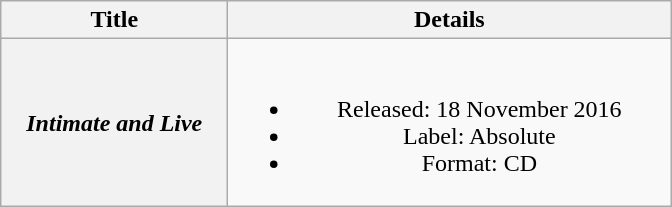<table class="wikitable plainrowheaders" style="text-align:center;">
<tr>
<th scope="col" style="width:9em;">Title</th>
<th scope="col" style="width:18em;">Details</th>
</tr>
<tr>
<th scope="row"><em>Intimate and Live</em></th>
<td><br><ul><li>Released: 18 November 2016</li><li>Label: Absolute</li><li>Format: CD</li></ul></td>
</tr>
</table>
